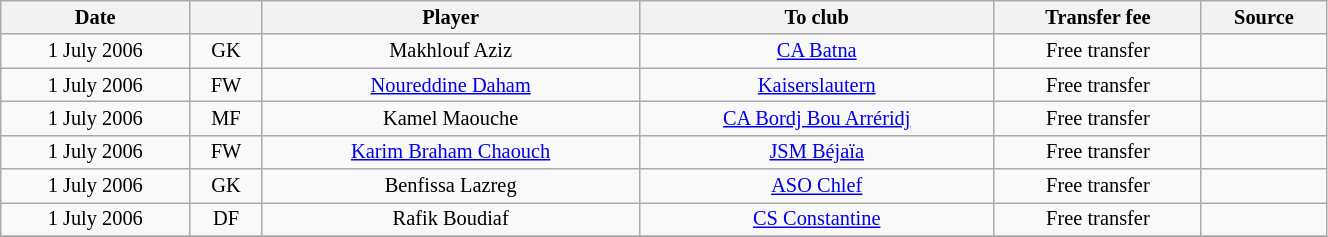<table class="wikitable sortable" style="width:70%; text-align:center; font-size:85%; text-align:centre;">
<tr>
<th>Date</th>
<th></th>
<th>Player</th>
<th>To club</th>
<th>Transfer fee</th>
<th>Source</th>
</tr>
<tr>
<td>1 July 2006</td>
<td>GK</td>
<td> Makhlouf Aziz</td>
<td><a href='#'>CA Batna</a></td>
<td>Free transfer</td>
<td></td>
</tr>
<tr>
<td>1 July 2006</td>
<td>FW</td>
<td> <a href='#'>Noureddine Daham</a></td>
<td> <a href='#'>Kaiserslautern</a></td>
<td>Free transfer</td>
<td></td>
</tr>
<tr>
<td>1 July 2006</td>
<td>MF</td>
<td> Kamel Maouche</td>
<td><a href='#'>CA Bordj Bou Arréridj</a></td>
<td>Free transfer</td>
<td></td>
</tr>
<tr>
<td>1 July 2006</td>
<td>FW</td>
<td> <a href='#'>Karim Braham Chaouch</a></td>
<td><a href='#'>JSM Béjaïa</a></td>
<td>Free transfer</td>
<td></td>
</tr>
<tr>
<td>1 July 2006</td>
<td>GK</td>
<td> Benfissa Lazreg</td>
<td><a href='#'>ASO Chlef</a></td>
<td>Free transfer</td>
<td></td>
</tr>
<tr>
<td>1 July 2006</td>
<td>DF</td>
<td> Rafik Boudiaf</td>
<td><a href='#'>CS Constantine</a></td>
<td>Free transfer</td>
<td></td>
</tr>
<tr>
</tr>
</table>
